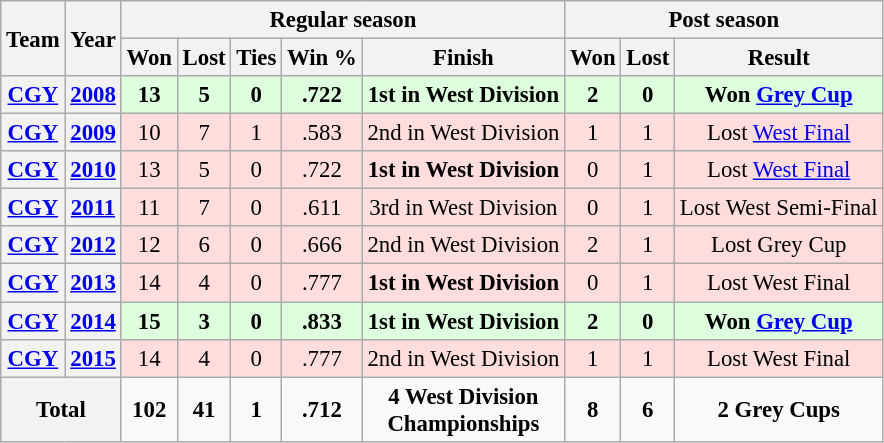<table class="wikitable" style="font-size: 95%; text-align:center;">
<tr>
<th rowspan="2">Team</th>
<th rowspan="2">Year</th>
<th colspan="5">Regular season</th>
<th colspan="4">Post season</th>
</tr>
<tr>
<th>Won</th>
<th>Lost</th>
<th>Ties</th>
<th>Win %</th>
<th>Finish</th>
<th>Won</th>
<th>Lost</th>
<th>Result</th>
</tr>
<tr ! style="background:#dfd;">
<th><a href='#'>CGY</a></th>
<th><a href='#'>2008</a></th>
<td><strong>13</strong></td>
<td><strong>5</strong></td>
<td><strong>0</strong></td>
<td><strong>.722</strong></td>
<td><strong>1st in West Division</strong></td>
<td><strong>2</strong></td>
<td><strong>0</strong></td>
<td><strong>Won <a href='#'>Grey Cup</a></strong></td>
</tr>
<tr ! style="background:#fdd;">
<th><a href='#'>CGY</a></th>
<th><a href='#'>2009</a></th>
<td>10</td>
<td>7</td>
<td>1</td>
<td>.583</td>
<td>2nd in West Division</td>
<td>1</td>
<td>1</td>
<td>Lost <a href='#'>West Final</a></td>
</tr>
<tr ! style="background:#fdd;">
<th><a href='#'>CGY</a></th>
<th><a href='#'>2010</a></th>
<td>13</td>
<td>5</td>
<td>0</td>
<td>.722</td>
<td><strong>1st in West Division</strong></td>
<td>0</td>
<td>1</td>
<td>Lost <a href='#'>West Final</a></td>
</tr>
<tr ! style="background:#fdd;">
<th><a href='#'>CGY</a></th>
<th><a href='#'>2011</a></th>
<td>11</td>
<td>7</td>
<td>0</td>
<td>.611</td>
<td>3rd in West Division</td>
<td>0</td>
<td>1</td>
<td>Lost West Semi-Final</td>
</tr>
<tr ! style="background:#fdd;">
<th><a href='#'>CGY</a></th>
<th><a href='#'>2012</a></th>
<td>12</td>
<td>6</td>
<td>0</td>
<td>.666</td>
<td>2nd in West Division</td>
<td>2</td>
<td>1</td>
<td>Lost Grey Cup</td>
</tr>
<tr ! style="background:#fdd;">
<th><a href='#'>CGY</a></th>
<th><a href='#'>2013</a></th>
<td>14</td>
<td>4</td>
<td>0</td>
<td>.777</td>
<td><strong>1st in West Division</strong></td>
<td>0</td>
<td>1</td>
<td>Lost West Final</td>
</tr>
<tr ! style="background:#dfd;">
<th><a href='#'>CGY</a></th>
<th><a href='#'>2014</a></th>
<td><strong>15</strong></td>
<td><strong>3</strong></td>
<td><strong>0</strong></td>
<td><strong>.833</strong></td>
<td><strong>1st in West Division</strong></td>
<td><strong>2</strong></td>
<td><strong>0</strong></td>
<td><strong>Won <a href='#'>Grey Cup</a></strong></td>
</tr>
<tr ! style="background:#fdd;">
<th><a href='#'>CGY</a></th>
<th><a href='#'>2015</a></th>
<td>14</td>
<td>4</td>
<td>0</td>
<td>.777</td>
<td>2nd in West Division</td>
<td>1</td>
<td>1</td>
<td>Lost West Final</td>
</tr>
<tr>
<th colspan="2"><strong>Total</strong></th>
<td><strong>102</strong></td>
<td><strong>41</strong></td>
<td><strong>1</strong></td>
<td><strong>.712</strong></td>
<td><strong>4 West Division<br>Championships</strong></td>
<td><strong>8</strong></td>
<td><strong>6</strong></td>
<td><strong>2 Grey Cups</strong></td>
</tr>
</table>
